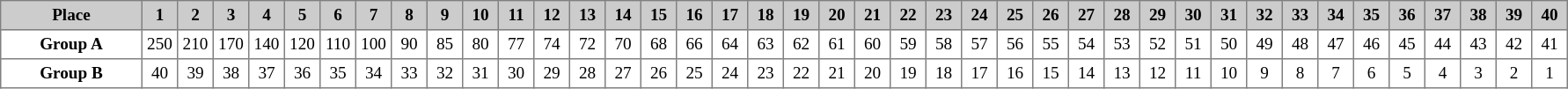<table cellpadding="3" cellspacing="0" border="1" style="background:#white; font-size:80%; border:gray solid 1px; border-collapse:collapse">
<tr style="background:#ccc; text-align:center;">
<th>Place</th>
<th width="20">1</th>
<th width="20">2</th>
<th width="20">3</th>
<th width="20">4</th>
<th width="20">5</th>
<th width="20">6</th>
<th width="20">7</th>
<th width="20">8</th>
<th width="20">9</th>
<th width="20">10</th>
<th width="20">11</th>
<th width="20">12</th>
<th width="20">13</th>
<th width="20">14</th>
<th width="20">15</th>
<th width="20">16</th>
<th width="20">17</th>
<th width="20">18</th>
<th width="20">19</th>
<th width="20">20</th>
<th width="20">21</th>
<th width="20">22</th>
<th width="20">23</th>
<th width="20">24</th>
<th width="20">25</th>
<th width="20">26</th>
<th width="20">27</th>
<th width="20">28</th>
<th width="20">29</th>
<th width="20">30</th>
<th width="20">31</th>
<th width="20">32</th>
<th width="20">33</th>
<th width="20">34</th>
<th width="20">35</th>
<th width="20">36</th>
<th width="20">37</th>
<th width="20">38</th>
<th width="20">39</th>
<th width="20">40</th>
</tr>
<tr align=center>
<th width="100">Group A</th>
<td>250</td>
<td>210</td>
<td>170</td>
<td>140</td>
<td>120</td>
<td>110</td>
<td>100</td>
<td>90</td>
<td>85</td>
<td>80</td>
<td>77</td>
<td>74</td>
<td>72</td>
<td>70</td>
<td>68</td>
<td>66</td>
<td>64</td>
<td>63</td>
<td>62</td>
<td>61</td>
<td>60</td>
<td>59</td>
<td>58</td>
<td>57</td>
<td>56</td>
<td>55</td>
<td>54</td>
<td>53</td>
<td>52</td>
<td>51</td>
<td>50</td>
<td>49</td>
<td>48</td>
<td>47</td>
<td>46</td>
<td>45</td>
<td>44</td>
<td>43</td>
<td>42</td>
<td>41</td>
</tr>
<tr align=center>
<th width="90">Group B</th>
<td>40</td>
<td>39</td>
<td>38</td>
<td>37</td>
<td>36</td>
<td>35</td>
<td>34</td>
<td>33</td>
<td>32</td>
<td>31</td>
<td>30</td>
<td>29</td>
<td>28</td>
<td>27</td>
<td>26</td>
<td>25</td>
<td>24</td>
<td>23</td>
<td>22</td>
<td>21</td>
<td>20</td>
<td>19</td>
<td>18</td>
<td>17</td>
<td>16</td>
<td>15</td>
<td>14</td>
<td>13</td>
<td>12</td>
<td>11</td>
<td>10</td>
<td>9</td>
<td>8</td>
<td>7</td>
<td>6</td>
<td>5</td>
<td>4</td>
<td>3</td>
<td>2</td>
<td>1</td>
</tr>
</table>
